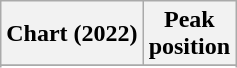<table class="wikitable sortable plainrowheaders" style="text-align:center">
<tr>
<th>Chart (2022)</th>
<th>Peak<br>position</th>
</tr>
<tr>
</tr>
<tr>
</tr>
<tr>
</tr>
<tr>
</tr>
<tr>
</tr>
<tr>
</tr>
</table>
